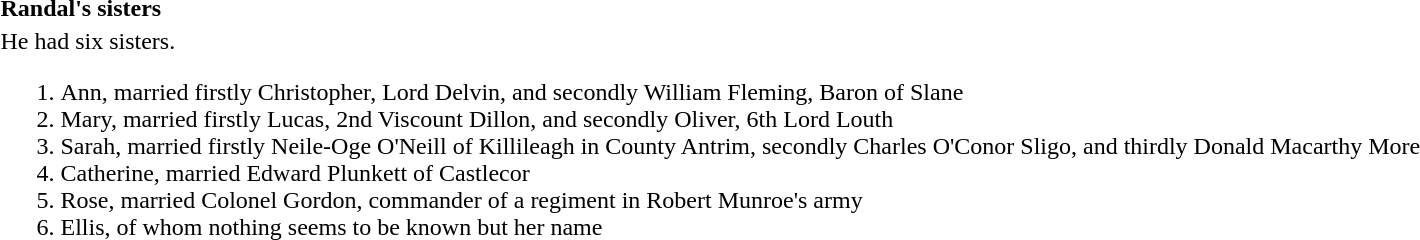<table>
<tr>
<th align="left">Randal's sisters</th>
</tr>
<tr>
<td>He had six sisters.<br><ol><li>Ann, married firstly Christopher, Lord Delvin, and secondly William Fleming, Baron of Slane</li><li>Mary, married firstly Lucas, 2nd Viscount Dillon, and secondly Oliver, 6th Lord Louth</li><li>Sarah, married firstly Neile-Oge O'Neill of Killileagh in County Antrim, secondly Charles O'Conor Sligo, and thirdly Donald Macarthy More</li><li>Catherine, married Edward Plunkett of Castlecor</li><li>Rose, married Colonel Gordon, commander of a regiment in Robert Munroe's army</li><li>Ellis, of whom nothing seems to be known but her name</li></ol></td>
</tr>
</table>
